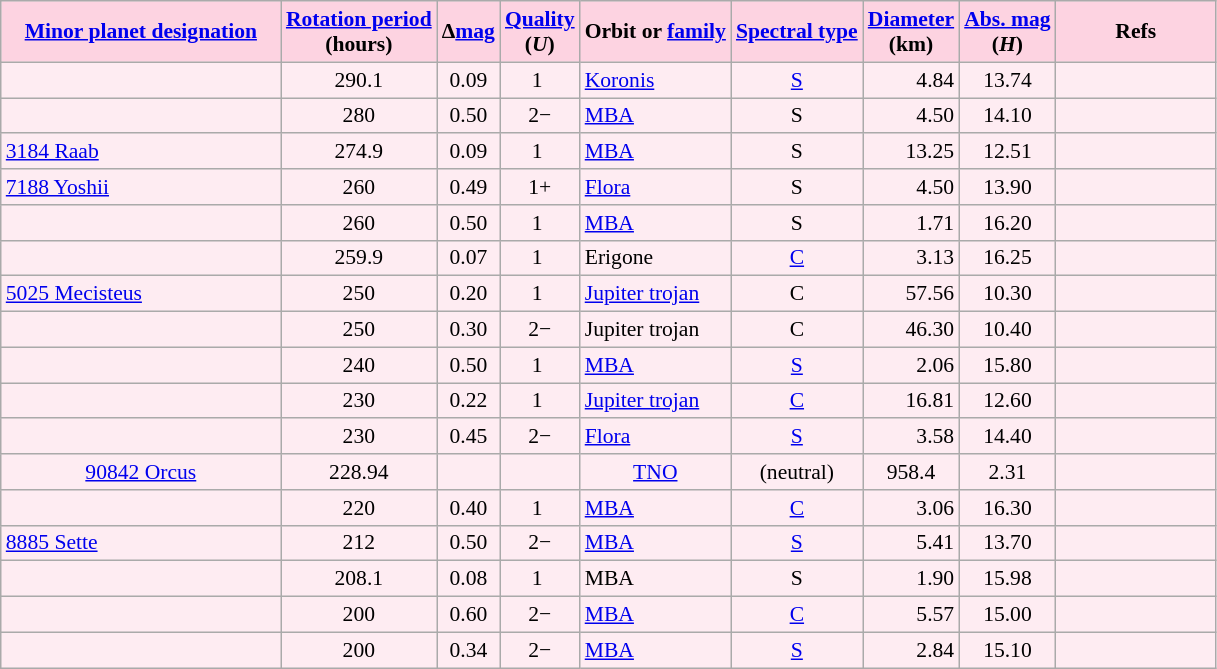<table class="wikitable" style="text-align: center; background-color: #FEECF2;  font-size: 0.9em;">
<tr>
<th width=180 style="background-color:#FDD3E1;"><a href='#'>Minor planet designation</a></th>
<th style="background-color: #FDD3E1;"><a href='#'>Rotation period</a><br>(hours)</th>
<th style="background-color: #FDD3E1;">Δ<a href='#'>mag</a></th>
<th style="background-color: #FDD3E1;"><a href='#'>Quality</a><br>(<em>U</em>)</th>
<th style="background-color: #FDD3E1;">Orbit or <a href='#'>family</a></th>
<th style="background-color: #FDD3E1;"><a href='#'>Spectral type</a></th>
<th style="background-color: #FDD3E1;"><a href='#'>Diameter</a><br>(km)</th>
<th style="background-color: #FDD3E1;"><a href='#'>Abs. mag</a><br>(<em>H</em>)</th>
<th width=100 style="background-color: #FDD3E1;">Refs</th>
</tr>
<tr id="17122">
<td align=left></td>
<td>290.1</td>
<td>0.09</td>
<td>1 </td>
<td align=left><a href='#'>Koronis</a></td>
<td><a href='#'>S</a></td>
<td align=right>4.84</td>
<td>13.74</td>
<td></td>
</tr>
<tr id="31013">
<td align=left></td>
<td>280</td>
<td>0.50</td>
<td>2−</td>
<td align=left><a href='#'>MBA</a> </td>
<td>S</td>
<td align=right>4.50</td>
<td>14.10</td>
<td></td>
</tr>
<tr id="3184">
<td align=left><a href='#'>3184 Raab</a></td>
<td>274.9</td>
<td>0.09</td>
<td>1 </td>
<td align=left><a href='#'>MBA</a> </td>
<td>S</td>
<td align=right>13.25</td>
<td>12.51</td>
<td></td>
</tr>
<tr id="7188">
<td align=left><a href='#'>7188 Yoshii</a></td>
<td>260</td>
<td>0.49</td>
<td>1+</td>
<td align=left><a href='#'>Flora</a></td>
<td>S</td>
<td align=right>4.50</td>
<td>13.90</td>
<td></td>
</tr>
<tr id="103405">
<td align=left></td>
<td>260</td>
<td>0.50</td>
<td>1 </td>
<td align=left><a href='#'>MBA</a> </td>
<td>S</td>
<td align=right>1.71</td>
<td>16.20</td>
<td></td>
</tr>
<tr id="41609">
<td align=left></td>
<td>259.9</td>
<td>0.07</td>
<td>1 </td>
<td align=left>Erigone</td>
<td><a href='#'>C</a></td>
<td align=right>3.13</td>
<td>16.25</td>
<td></td>
</tr>
<tr id="5025">
<td align=left><a href='#'>5025 Mecisteus</a></td>
<td>250</td>
<td>0.20</td>
<td>1 </td>
<td align=left><a href='#'>Jupiter trojan</a></td>
<td>C</td>
<td align=right>57.56</td>
<td>10.30</td>
<td></td>
</tr>
<tr id="15977">
<td align=left></td>
<td>250</td>
<td>0.30</td>
<td>2−</td>
<td align=left>Jupiter trojan</td>
<td>C</td>
<td align=right>46.30</td>
<td>10.40</td>
<td></td>
</tr>
<tr id="84045">
<td align=left></td>
<td>240</td>
<td>0.50</td>
<td>1 </td>
<td align=left><a href='#'>MBA</a> </td>
<td><a href='#'>S</a></td>
<td align=right>2.06</td>
<td>15.80</td>
<td></td>
</tr>
<tr id="65240">
<td align=left></td>
<td>230</td>
<td>0.22</td>
<td>1 </td>
<td align=left><a href='#'>Jupiter trojan</a></td>
<td><a href='#'>C</a></td>
<td align=right>16.81</td>
<td>12.60</td>
<td></td>
</tr>
<tr id="35259">
<td align=left></td>
<td>230</td>
<td>0.45</td>
<td>2−</td>
<td align=left><a href='#'>Flora</a></td>
<td><a href='#'>S</a></td>
<td align=right>3.58</td>
<td>14.40</td>
<td></td>
</tr>
<tr>
<td><a href='#'>90842 Orcus</a></td>
<td>228.94</td>
<td></td>
<td></td>
<td><a href='#'>TNO</a></td>
<td>(neutral)</td>
<td>958.4</td>
<td>2.31</td>
<td></td>
</tr>
<tr id="185085">
<td align=left></td>
<td>220</td>
<td>0.40</td>
<td>1 </td>
<td align=left><a href='#'>MBA</a> </td>
<td><a href='#'>C</a></td>
<td align=right>3.06</td>
<td>16.30</td>
<td></td>
</tr>
<tr id="8885">
<td align=left><a href='#'>8885 Sette</a></td>
<td>212</td>
<td>0.50</td>
<td>2−</td>
<td align=left><a href='#'>MBA</a> </td>
<td><a href='#'>S</a></td>
<td align=right>5.41</td>
<td>13.70</td>
<td></td>
</tr>
<tr id="108592">
<td align=left></td>
<td>208.1</td>
<td>0.08</td>
<td>1 </td>
<td align=left>MBA </td>
<td>S</td>
<td align=right>1.90</td>
<td>15.98</td>
<td></td>
</tr>
<tr id="145425">
<td align=left></td>
<td>200</td>
<td>0.60</td>
<td>2−</td>
<td align=left><a href='#'>MBA</a> </td>
<td><a href='#'>C</a></td>
<td align=right>5.57</td>
<td>15.00</td>
<td></td>
</tr>
<tr id="43904">
<td align=left></td>
<td>200</td>
<td>0.34</td>
<td>2−</td>
<td align=left><a href='#'>MBA</a> </td>
<td><a href='#'>S</a></td>
<td align=right>2.84</td>
<td>15.10</td>
<td></td>
</tr>
</table>
